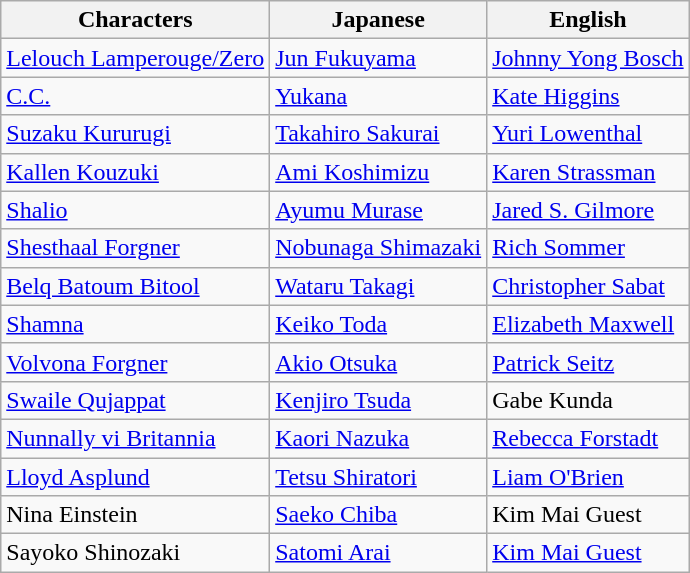<table class="wikitable">
<tr>
<th>Characters</th>
<th>Japanese</th>
<th>English</th>
</tr>
<tr>
<td><a href='#'>Lelouch Lamperouge/Zero</a></td>
<td><a href='#'>Jun Fukuyama</a></td>
<td><a href='#'>Johnny Yong Bosch</a></td>
</tr>
<tr>
<td><a href='#'>C.C.</a></td>
<td><a href='#'>Yukana</a></td>
<td><a href='#'>Kate Higgins</a></td>
</tr>
<tr>
<td><a href='#'>Suzaku Kururugi</a></td>
<td><a href='#'>Takahiro Sakurai</a></td>
<td><a href='#'>Yuri Lowenthal</a></td>
</tr>
<tr>
<td><a href='#'>Kallen Kouzuki</a></td>
<td><a href='#'>Ami Koshimizu</a></td>
<td><a href='#'>Karen Strassman</a></td>
</tr>
<tr>
<td><a href='#'>Shalio</a></td>
<td><a href='#'>Ayumu Murase</a></td>
<td><a href='#'>Jared S. Gilmore</a></td>
</tr>
<tr>
<td><a href='#'>Shesthaal Forgner</a></td>
<td><a href='#'>Nobunaga Shimazaki</a></td>
<td><a href='#'>Rich Sommer</a></td>
</tr>
<tr>
<td><a href='#'>Belq Batoum Bitool</a></td>
<td><a href='#'>Wataru Takagi</a></td>
<td><a href='#'>Christopher Sabat</a></td>
</tr>
<tr>
<td><a href='#'>Shamna</a></td>
<td><a href='#'>Keiko Toda</a></td>
<td><a href='#'>Elizabeth Maxwell</a></td>
</tr>
<tr>
<td><a href='#'>Volvona Forgner</a></td>
<td><a href='#'>Akio Otsuka</a></td>
<td><a href='#'>Patrick Seitz</a></td>
</tr>
<tr>
<td><a href='#'>Swaile Qujappat</a></td>
<td><a href='#'>Kenjiro Tsuda</a></td>
<td>Gabe Kunda</td>
</tr>
<tr>
<td><a href='#'>Nunnally vi Britannia</a></td>
<td><a href='#'>Kaori Nazuka</a></td>
<td><a href='#'>Rebecca Forstadt</a></td>
</tr>
<tr>
<td><a href='#'>Lloyd Asplund</a></td>
<td><a href='#'>Tetsu Shiratori</a></td>
<td><a href='#'>Liam O'Brien</a></td>
</tr>
<tr>
<td>Nina Einstein</td>
<td><a href='#'>Saeko Chiba</a></td>
<td>Kim Mai Guest</td>
</tr>
<tr>
<td>Sayoko Shinozaki</td>
<td><a href='#'>Satomi Arai</a></td>
<td><a href='#'>Kim Mai Guest</a></td>
</tr>
</table>
